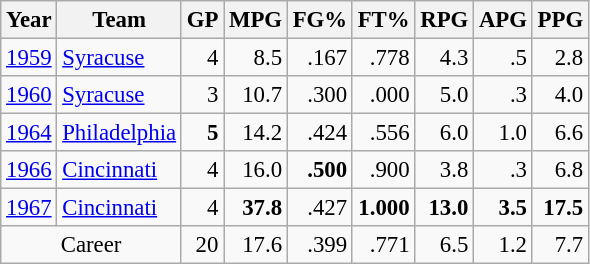<table class="wikitable sortable" style="font-size:95%; text-align:right;">
<tr>
<th>Year</th>
<th>Team</th>
<th>GP</th>
<th>MPG</th>
<th>FG%</th>
<th>FT%</th>
<th>RPG</th>
<th>APG</th>
<th>PPG</th>
</tr>
<tr>
<td style="text-align:left;"><a href='#'>1959</a></td>
<td style="text-align:left;"><a href='#'>Syracuse</a></td>
<td>4</td>
<td>8.5</td>
<td>.167</td>
<td>.778</td>
<td>4.3</td>
<td>.5</td>
<td>2.8</td>
</tr>
<tr>
<td style="text-align:left;"><a href='#'>1960</a></td>
<td style="text-align:left;"><a href='#'>Syracuse</a></td>
<td>3</td>
<td>10.7</td>
<td>.300</td>
<td>.000</td>
<td>5.0</td>
<td>.3</td>
<td>4.0</td>
</tr>
<tr>
<td style="text-align:left;"><a href='#'>1964</a></td>
<td style="text-align:left;"><a href='#'>Philadelphia</a></td>
<td><strong>5</strong></td>
<td>14.2</td>
<td>.424</td>
<td>.556</td>
<td>6.0</td>
<td>1.0</td>
<td>6.6</td>
</tr>
<tr>
<td style="text-align:left;"><a href='#'>1966</a></td>
<td style="text-align:left;"><a href='#'>Cincinnati</a></td>
<td>4</td>
<td>16.0</td>
<td><strong>.500</strong></td>
<td>.900</td>
<td>3.8</td>
<td>.3</td>
<td>6.8</td>
</tr>
<tr>
<td style="text-align:left;"><a href='#'>1967</a></td>
<td style="text-align:left;"><a href='#'>Cincinnati</a></td>
<td>4</td>
<td><strong>37.8</strong></td>
<td>.427</td>
<td><strong>1.000</strong></td>
<td><strong>13.0</strong></td>
<td><strong>3.5</strong></td>
<td><strong>17.5</strong></td>
</tr>
<tr class="sortbottom">
<td style="text-align:center;" colspan="2">Career</td>
<td>20</td>
<td>17.6</td>
<td>.399</td>
<td>.771</td>
<td>6.5</td>
<td>1.2</td>
<td>7.7</td>
</tr>
</table>
